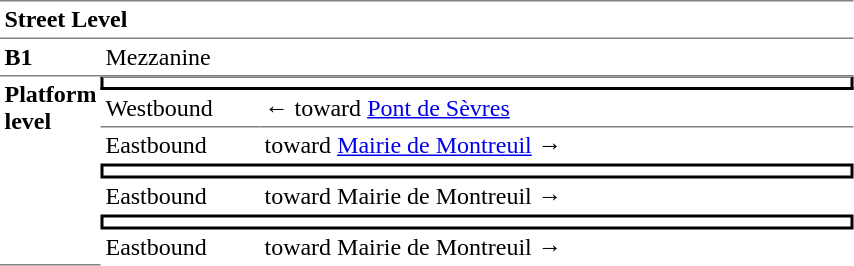<table cellspacing="0" cellpadding="3" border="0">
<tr>
<td colspan="3" data-darkreader-inline-border-bottom="" data-darkreader-inline-border-top="" style="border-bottom:solid 1px gray;border-top:solid 1px gray;" width="50" valign="top"><strong>Street Level</strong></td>
</tr>
<tr>
<td data-darkreader-inline-border-bottom="" style="border-bottom:solid 1px gray;" width="50" valign="top"><strong>B1</strong></td>
<td colspan="2" data-darkreader-inline-border-bottom="" style="border-bottom:solid 1px gray;" width="100" valign="top">Mezzanine</td>
</tr>
<tr>
<td rowspan="10" style="border-bottom:solid 1px gray;" width="50" valign="top"><strong>Platform level</strong></td>
<td colspan="2" style="border-top:solid 1px gray;border-right:solid 2px black;border-left:solid 2px black;border-bottom:solid 2px black;text-align:center;"></td>
</tr>
<tr>
<td style="border-bottom:solid 1px gray;" width="100">Westbound</td>
<td style="border-bottom:solid 1px gray;" width="390">←   toward <a href='#'>Pont de Sèvres</a> </td>
</tr>
<tr>
<td>Eastbound</td>
<td>   toward <a href='#'>Mairie de Montreuil</a>  →</td>
</tr>
<tr>
<td colspan="2" style="border-top:solid 2px black;border-right:solid 2px black;border-left:solid 2px black;border-bottom:solid 2px black;text-align:center;"></td>
</tr>
<tr>
<td>Eastbound</td>
<td>   toward Mairie de Montreuil  →</td>
</tr>
<tr>
<td colspan="2" style="border-top:solid 2px black;border-right:solid 2px black;border-left:solid 2px black;border-bottom:solid 2px black;text-align:center;"></td>
</tr>
<tr>
<td>Eastbound</td>
<td>   toward Mairie de Montreuil  →</td>
</tr>
</table>
